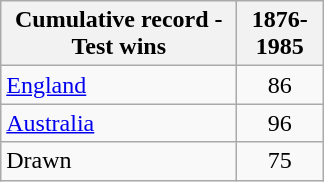<table class="wikitable" style="text-align:center;">
<tr>
<th width="150">Cumulative record - Test wins</th>
<th width="50">1876-1985</th>
</tr>
<tr>
<td style="text-align:left;"><a href='#'>England</a></td>
<td>86</td>
</tr>
<tr>
<td style="text-align:left;"><a href='#'>Australia</a></td>
<td>96</td>
</tr>
<tr>
<td style="text-align:left;">Drawn</td>
<td>75</td>
</tr>
</table>
